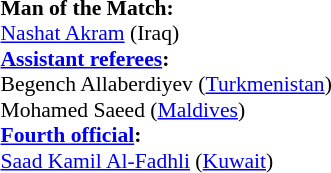<table width=50% style="font-size: 90%">
<tr>
<td><br><strong>Man of the Match:</strong>
<br><a href='#'>Nashat Akram</a> (Iraq)<br><strong><a href='#'>Assistant referees</a>:</strong>
<br>Begench Allaberdiyev (<a href='#'>Turkmenistan</a>)
<br>Mohamed Saeed (<a href='#'>Maldives</a>)
<br><strong><a href='#'>Fourth official</a>:</strong>
<br><a href='#'>Saad Kamil Al-Fadhli</a> (<a href='#'>Kuwait</a>)</td>
</tr>
</table>
